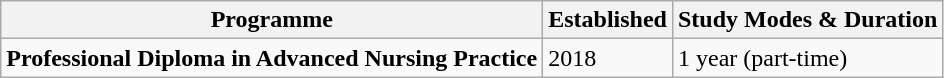<table class="wikitable">
<tr>
<th>Programme</th>
<th>Established</th>
<th>Study Modes & Duration</th>
</tr>
<tr>
<td><strong>Professional Diploma in Advanced Nursing Practice</strong></td>
<td>2018</td>
<td>1 year (part-time)</td>
</tr>
</table>
